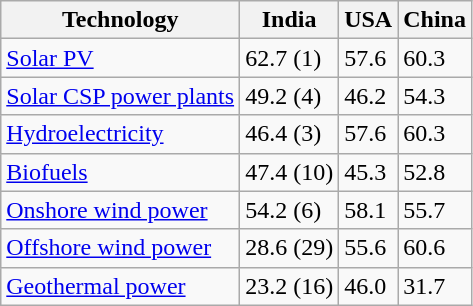<table class="wikitable sortable" border="1">
<tr>
<th>Technology</th>
<th>India</th>
<th>USA</th>
<th>China</th>
</tr>
<tr>
<td><a href='#'>Solar PV</a></td>
<td>62.7 (1)</td>
<td>57.6</td>
<td>60.3</td>
</tr>
<tr>
<td><a href='#'>Solar CSP power plants</a></td>
<td>49.2 (4)</td>
<td>46.2</td>
<td>54.3</td>
</tr>
<tr>
<td><a href='#'>Hydroelectricity</a></td>
<td>46.4 (3)</td>
<td>57.6</td>
<td>60.3</td>
</tr>
<tr>
<td><a href='#'>Biofuels</a></td>
<td>47.4 (10)</td>
<td>45.3</td>
<td>52.8</td>
</tr>
<tr>
<td><a href='#'>Onshore wind power</a></td>
<td>54.2 (6)</td>
<td>58.1</td>
<td>55.7</td>
</tr>
<tr>
<td><a href='#'>Offshore wind power</a></td>
<td>28.6 (29)</td>
<td>55.6</td>
<td>60.6</td>
</tr>
<tr>
<td><a href='#'>Geothermal power</a></td>
<td>23.2 (16)</td>
<td>46.0</td>
<td>31.7</td>
</tr>
</table>
